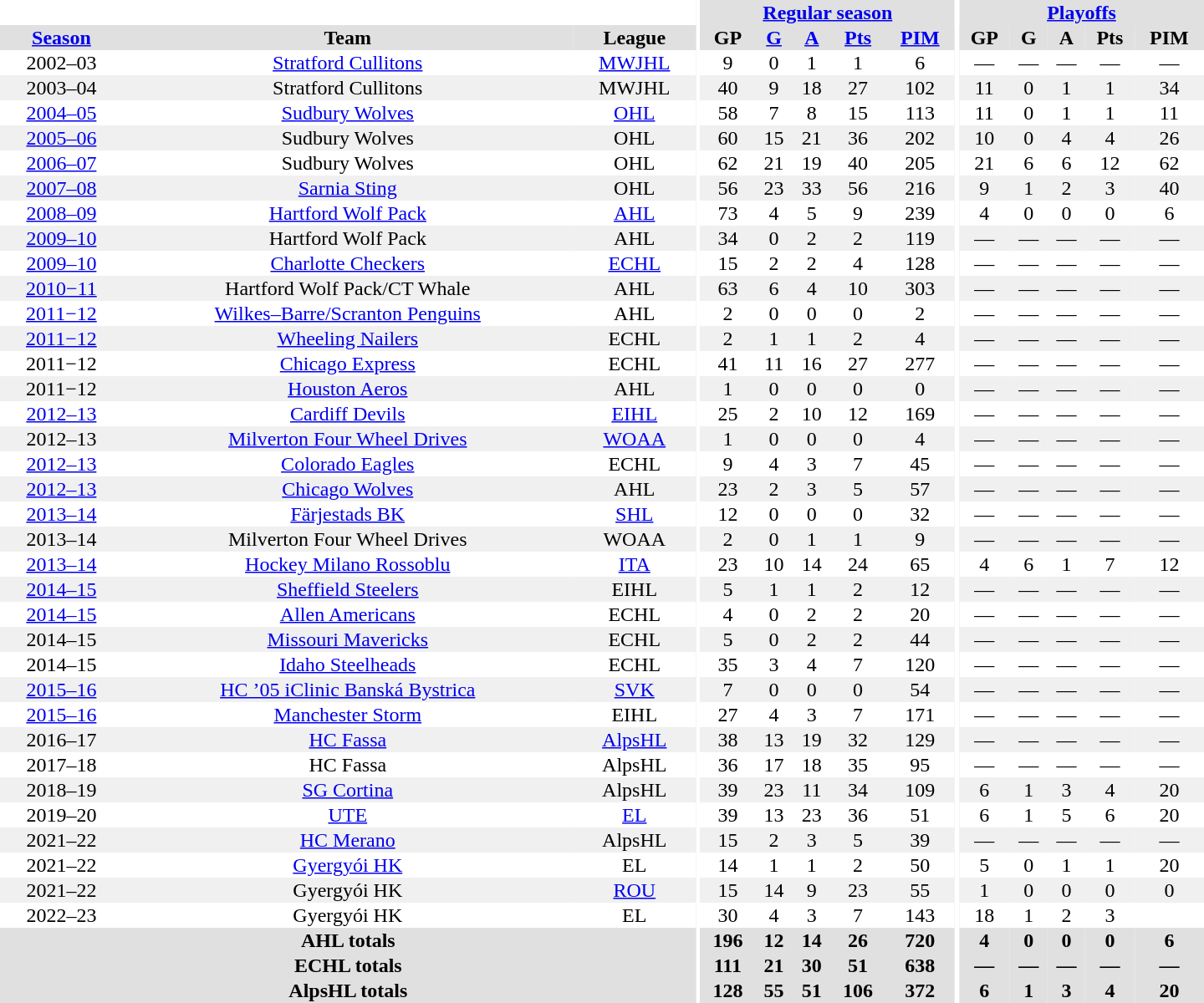<table border="0" cellpadding="1" cellspacing="0" style="text-align:center; width:60em">
<tr bgcolor="#e0e0e0">
<th colspan="3" bgcolor="#ffffff"></th>
<th rowspan="99" bgcolor="#ffffff"></th>
<th colspan="5"><a href='#'>Regular season</a></th>
<th rowspan="99" bgcolor="#ffffff"></th>
<th colspan="5"><a href='#'>Playoffs</a></th>
</tr>
<tr bgcolor="#e0e0e0">
<th><a href='#'>Season</a></th>
<th>Team</th>
<th>League</th>
<th>GP</th>
<th><a href='#'>G</a></th>
<th><a href='#'>A</a></th>
<th><a href='#'>Pts</a></th>
<th><a href='#'>PIM</a></th>
<th>GP</th>
<th>G</th>
<th>A</th>
<th>Pts</th>
<th>PIM</th>
</tr>
<tr>
<td>2002–03</td>
<td><a href='#'>Stratford Cullitons</a></td>
<td><a href='#'>MWJHL</a></td>
<td>9</td>
<td>0</td>
<td>1</td>
<td>1</td>
<td>6</td>
<td>—</td>
<td>—</td>
<td>—</td>
<td>—</td>
<td>—</td>
</tr>
<tr bgcolor="#f0f0f0">
<td>2003–04</td>
<td>Stratford Cullitons</td>
<td>MWJHL</td>
<td>40</td>
<td>9</td>
<td>18</td>
<td>27</td>
<td>102</td>
<td>11</td>
<td>0</td>
<td>1</td>
<td>1</td>
<td>34</td>
</tr>
<tr>
<td><a href='#'>2004–05</a></td>
<td><a href='#'>Sudbury Wolves</a></td>
<td><a href='#'>OHL</a></td>
<td>58</td>
<td>7</td>
<td>8</td>
<td>15</td>
<td>113</td>
<td>11</td>
<td>0</td>
<td>1</td>
<td>1</td>
<td>11</td>
</tr>
<tr bgcolor="#f0f0f0">
<td><a href='#'>2005–06</a></td>
<td>Sudbury Wolves</td>
<td>OHL</td>
<td>60</td>
<td>15</td>
<td>21</td>
<td>36</td>
<td>202</td>
<td>10</td>
<td>0</td>
<td>4</td>
<td>4</td>
<td>26</td>
</tr>
<tr>
<td><a href='#'>2006–07</a></td>
<td>Sudbury Wolves</td>
<td>OHL</td>
<td>62</td>
<td>21</td>
<td>19</td>
<td>40</td>
<td>205</td>
<td>21</td>
<td>6</td>
<td>6</td>
<td>12</td>
<td>62</td>
</tr>
<tr bgcolor="#f0f0f0">
<td><a href='#'>2007–08</a></td>
<td><a href='#'>Sarnia Sting</a></td>
<td>OHL</td>
<td>56</td>
<td>23</td>
<td>33</td>
<td>56</td>
<td>216</td>
<td>9</td>
<td>1</td>
<td>2</td>
<td>3</td>
<td>40</td>
</tr>
<tr>
<td><a href='#'>2008–09</a></td>
<td><a href='#'>Hartford Wolf Pack</a></td>
<td><a href='#'>AHL</a></td>
<td>73</td>
<td>4</td>
<td>5</td>
<td>9</td>
<td>239</td>
<td>4</td>
<td>0</td>
<td>0</td>
<td>0</td>
<td>6</td>
</tr>
<tr bgcolor="#f0f0f0">
<td><a href='#'>2009–10</a></td>
<td>Hartford Wolf Pack</td>
<td>AHL</td>
<td>34</td>
<td>0</td>
<td>2</td>
<td>2</td>
<td>119</td>
<td>—</td>
<td>—</td>
<td>—</td>
<td>—</td>
<td>—</td>
</tr>
<tr>
<td><a href='#'>2009–10</a></td>
<td><a href='#'>Charlotte Checkers</a></td>
<td><a href='#'>ECHL</a></td>
<td>15</td>
<td>2</td>
<td>2</td>
<td>4</td>
<td>128</td>
<td>—</td>
<td>—</td>
<td>—</td>
<td>—</td>
<td>—</td>
</tr>
<tr bgcolor="#f0f0f0">
<td><a href='#'>2010−11</a></td>
<td>Hartford Wolf Pack/CT Whale</td>
<td>AHL</td>
<td>63</td>
<td>6</td>
<td>4</td>
<td>10</td>
<td>303</td>
<td>—</td>
<td>—</td>
<td>—</td>
<td>—</td>
<td>—</td>
</tr>
<tr>
<td><a href='#'>2011−12</a></td>
<td><a href='#'>Wilkes–Barre/Scranton Penguins</a></td>
<td>AHL</td>
<td>2</td>
<td>0</td>
<td>0</td>
<td>0</td>
<td>2</td>
<td>—</td>
<td>—</td>
<td>—</td>
<td>—</td>
<td>—</td>
</tr>
<tr bgcolor="#f0f0f0">
<td><a href='#'>2011−12</a></td>
<td><a href='#'>Wheeling Nailers</a></td>
<td>ECHL</td>
<td>2</td>
<td>1</td>
<td>1</td>
<td>2</td>
<td>4</td>
<td>—</td>
<td>—</td>
<td>—</td>
<td>—</td>
<td>—</td>
</tr>
<tr>
<td>2011−12</td>
<td><a href='#'>Chicago Express</a></td>
<td>ECHL</td>
<td>41</td>
<td>11</td>
<td>16</td>
<td>27</td>
<td>277</td>
<td>—</td>
<td>—</td>
<td>—</td>
<td>—</td>
<td>—</td>
</tr>
<tr bgcolor="#f0f0f0">
<td>2011−12</td>
<td><a href='#'>Houston Aeros</a></td>
<td>AHL</td>
<td>1</td>
<td>0</td>
<td>0</td>
<td>0</td>
<td>0</td>
<td>—</td>
<td>—</td>
<td>—</td>
<td>—</td>
<td>—</td>
</tr>
<tr>
<td><a href='#'>2012–13</a></td>
<td><a href='#'>Cardiff Devils</a></td>
<td><a href='#'>EIHL</a></td>
<td>25</td>
<td>2</td>
<td>10</td>
<td>12</td>
<td>169</td>
<td>—</td>
<td>—</td>
<td>—</td>
<td>—</td>
<td>—</td>
</tr>
<tr bgcolor="#f0f0f0">
<td>2012–13</td>
<td><a href='#'>Milverton Four Wheel Drives</a></td>
<td><a href='#'>WOAA</a></td>
<td>1</td>
<td>0</td>
<td>0</td>
<td>0</td>
<td>4</td>
<td>—</td>
<td>—</td>
<td>—</td>
<td>—</td>
<td>—</td>
</tr>
<tr>
<td><a href='#'>2012–13</a></td>
<td><a href='#'>Colorado Eagles</a></td>
<td>ECHL</td>
<td>9</td>
<td>4</td>
<td>3</td>
<td>7</td>
<td>45</td>
<td>—</td>
<td>—</td>
<td>—</td>
<td>—</td>
<td>—</td>
</tr>
<tr bgcolor="#f0f0f0">
<td><a href='#'>2012–13</a></td>
<td><a href='#'>Chicago Wolves</a></td>
<td>AHL</td>
<td>23</td>
<td>2</td>
<td>3</td>
<td>5</td>
<td>57</td>
<td>—</td>
<td>—</td>
<td>—</td>
<td>—</td>
<td>—</td>
</tr>
<tr>
<td><a href='#'>2013–14</a></td>
<td><a href='#'>Färjestads BK</a></td>
<td><a href='#'>SHL</a></td>
<td>12</td>
<td>0</td>
<td>0</td>
<td>0</td>
<td>32</td>
<td>—</td>
<td>—</td>
<td>—</td>
<td>—</td>
<td>—</td>
</tr>
<tr bgcolor="#f0f0f0">
<td>2013–14</td>
<td>Milverton Four Wheel Drives</td>
<td>WOAA</td>
<td>2</td>
<td>0</td>
<td>1</td>
<td>1</td>
<td>9</td>
<td>—</td>
<td>—</td>
<td>—</td>
<td>—</td>
<td>—</td>
</tr>
<tr>
<td><a href='#'>2013–14</a></td>
<td><a href='#'>Hockey Milano Rossoblu</a></td>
<td><a href='#'>ITA</a></td>
<td>23</td>
<td>10</td>
<td>14</td>
<td>24</td>
<td>65</td>
<td>4</td>
<td>6</td>
<td>1</td>
<td>7</td>
<td>12</td>
</tr>
<tr bgcolor="#f0f0f0">
<td><a href='#'>2014–15</a></td>
<td><a href='#'>Sheffield Steelers</a></td>
<td>EIHL</td>
<td>5</td>
<td>1</td>
<td>1</td>
<td>2</td>
<td>12</td>
<td>—</td>
<td>—</td>
<td>—</td>
<td>—</td>
<td>—</td>
</tr>
<tr>
<td><a href='#'>2014–15</a></td>
<td><a href='#'>Allen Americans</a></td>
<td>ECHL</td>
<td>4</td>
<td>0</td>
<td>2</td>
<td>2</td>
<td>20</td>
<td>—</td>
<td>—</td>
<td>—</td>
<td>—</td>
<td>—</td>
</tr>
<tr bgcolor="#f0f0f0">
<td>2014–15</td>
<td><a href='#'>Missouri Mavericks</a></td>
<td>ECHL</td>
<td>5</td>
<td>0</td>
<td>2</td>
<td>2</td>
<td>44</td>
<td>—</td>
<td>—</td>
<td>—</td>
<td>—</td>
<td>—</td>
</tr>
<tr>
<td>2014–15</td>
<td><a href='#'>Idaho Steelheads</a></td>
<td>ECHL</td>
<td>35</td>
<td>3</td>
<td>4</td>
<td>7</td>
<td>120</td>
<td>—</td>
<td>—</td>
<td>—</td>
<td>—</td>
<td>—</td>
</tr>
<tr bgcolor="#f0f0f0">
<td><a href='#'>2015–16</a></td>
<td><a href='#'>HC ’05 iClinic Banská Bystrica</a></td>
<td><a href='#'>SVK</a></td>
<td>7</td>
<td>0</td>
<td>0</td>
<td>0</td>
<td>54</td>
<td>—</td>
<td>—</td>
<td>—</td>
<td>—</td>
<td>—</td>
</tr>
<tr>
<td><a href='#'>2015–16</a></td>
<td><a href='#'>Manchester Storm</a></td>
<td>EIHL</td>
<td>27</td>
<td>4</td>
<td>3</td>
<td>7</td>
<td>171</td>
<td>—</td>
<td>—</td>
<td>—</td>
<td>—</td>
<td>—</td>
</tr>
<tr bgcolor="#f0f0f0">
<td>2016–17</td>
<td><a href='#'>HC Fassa</a></td>
<td><a href='#'>AlpsHL</a></td>
<td>38</td>
<td>13</td>
<td>19</td>
<td>32</td>
<td>129</td>
<td>—</td>
<td>—</td>
<td>—</td>
<td>—</td>
<td>—</td>
</tr>
<tr>
<td>2017–18</td>
<td>HC Fassa</td>
<td>AlpsHL</td>
<td>36</td>
<td>17</td>
<td>18</td>
<td>35</td>
<td>95</td>
<td>—</td>
<td>—</td>
<td>—</td>
<td>—</td>
<td>—</td>
</tr>
<tr bgcolor="#f0f0f0">
<td>2018–19</td>
<td><a href='#'>SG Cortina</a></td>
<td>AlpsHL</td>
<td>39</td>
<td>23</td>
<td>11</td>
<td>34</td>
<td>109</td>
<td>6</td>
<td>1</td>
<td>3</td>
<td>4</td>
<td>20</td>
</tr>
<tr>
<td>2019–20</td>
<td><a href='#'>UTE</a></td>
<td><a href='#'>EL</a></td>
<td>39</td>
<td>13</td>
<td>23</td>
<td>36</td>
<td>51</td>
<td>6</td>
<td>1</td>
<td>5</td>
<td>6</td>
<td>20</td>
</tr>
<tr bgcolor="#f0f0f0">
<td>2021–22</td>
<td><a href='#'>HC Merano</a></td>
<td>AlpsHL</td>
<td>15</td>
<td>2</td>
<td>3</td>
<td>5</td>
<td>39</td>
<td>—</td>
<td>—</td>
<td>—</td>
<td>—</td>
<td>—</td>
</tr>
<tr>
<td>2021–22</td>
<td><a href='#'>Gyergyói HK</a></td>
<td>EL</td>
<td>14</td>
<td>1</td>
<td>1</td>
<td>2</td>
<td>50</td>
<td>5</td>
<td>0</td>
<td>1</td>
<td>1</td>
<td>20</td>
</tr>
<tr bgcolor="#f0f0f0">
<td>2021–22</td>
<td>Gyergyói HK</td>
<td><a href='#'>ROU</a></td>
<td>15</td>
<td>14</td>
<td>9</td>
<td>23</td>
<td>55</td>
<td>1</td>
<td>0</td>
<td>0</td>
<td>0</td>
<td>0</td>
</tr>
<tr>
<td>2022–23</td>
<td>Gyergyói HK</td>
<td>EL</td>
<td>30</td>
<td>4</td>
<td>3</td>
<td>7</td>
<td>143</td>
<td>18</td>
<td>1</td>
<td>2</td>
<td>3</td>
<td></td>
</tr>
<tr bgcolor="#e0e0e0">
<th colspan="3">AHL totals</th>
<th>196</th>
<th>12</th>
<th>14</th>
<th>26</th>
<th>720</th>
<th>4</th>
<th>0</th>
<th>0</th>
<th>0</th>
<th>6</th>
</tr>
<tr bgcolor="#e0e0e0">
<th colspan="3">ECHL totals</th>
<th>111</th>
<th>21</th>
<th>30</th>
<th>51</th>
<th>638</th>
<th>—</th>
<th>—</th>
<th>—</th>
<th>—</th>
<th>—</th>
</tr>
<tr bgcolor="#e0e0e0">
<th colspan="3">AlpsHL totals</th>
<th>128</th>
<th>55</th>
<th>51</th>
<th>106</th>
<th>372</th>
<th>6</th>
<th>1</th>
<th>3</th>
<th>4</th>
<th>20</th>
</tr>
</table>
